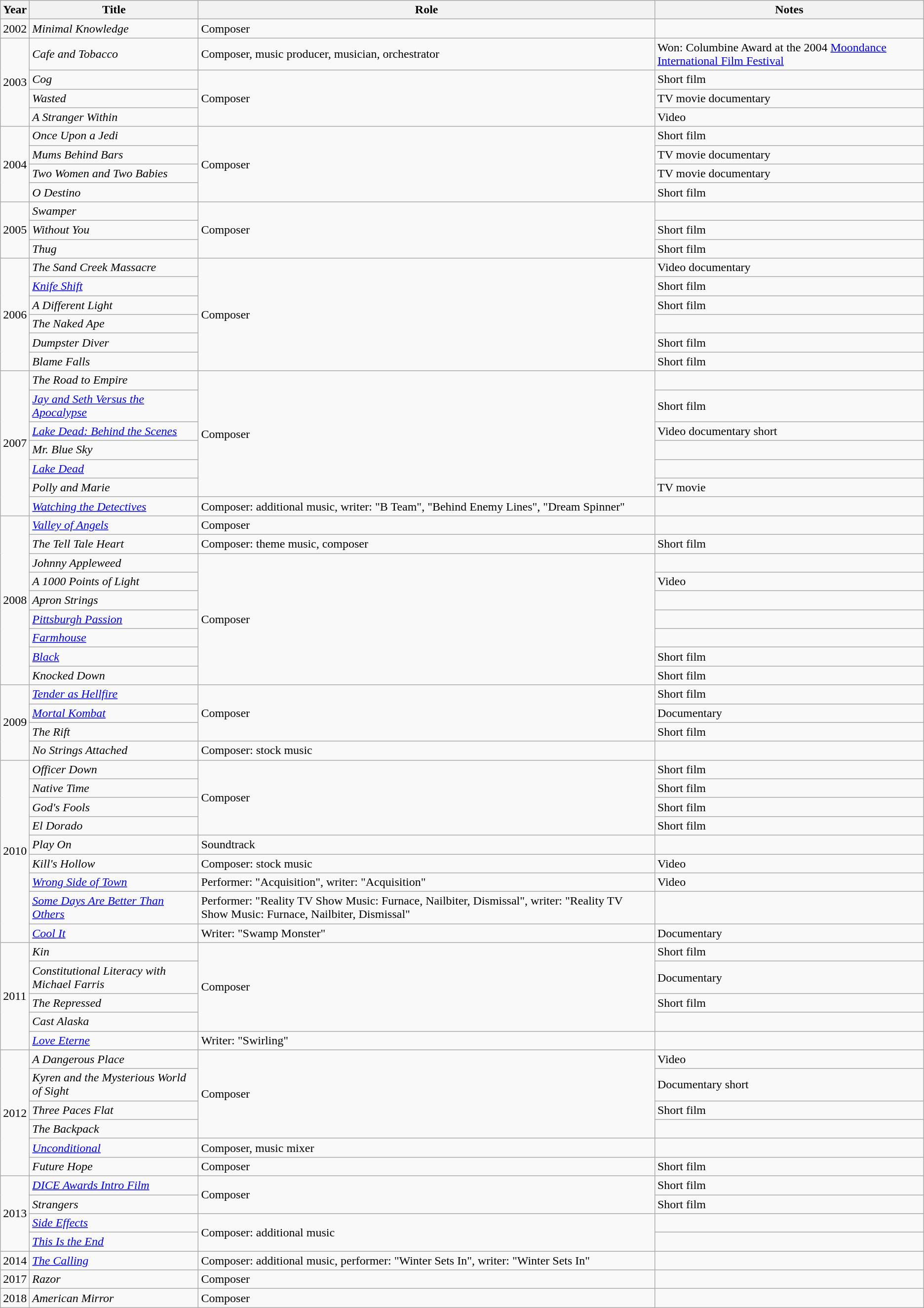<table class="wikitable">
<tr>
<th>Year</th>
<th>Title</th>
<th>Role</th>
<th>Notes</th>
</tr>
<tr>
<td>2002</td>
<td><em>Minimal Knowledge</em></td>
<td>Composer</td>
<td></td>
</tr>
<tr>
<td rowspan="4">2003</td>
<td><em>Cafe and Tobacco</em></td>
<td>Composer, music producer, musician, orchestrator</td>
<td>Won: Columbine Award at the 2004 <a href='#'>Moondance International Film Festival</a></td>
</tr>
<tr>
<td><em>Cog</em></td>
<td rowspan="3">Composer</td>
<td>Short film</td>
</tr>
<tr>
<td><em>Wasted</em></td>
<td>TV movie documentary</td>
</tr>
<tr>
<td><em>A Stranger Within</em></td>
<td>Video</td>
</tr>
<tr>
<td rowspan="4">2004</td>
<td><em>Once Upon a Jedi</em></td>
<td rowspan="4">Composer</td>
<td>Short film</td>
</tr>
<tr>
<td><em>Mums Behind Bars</em></td>
<td>TV movie documentary</td>
</tr>
<tr>
<td><em>Two Women and Two Babies</em></td>
<td>TV movie documentary</td>
</tr>
<tr>
<td><em>O Destino</em></td>
<td>Short film</td>
</tr>
<tr>
<td rowspan="3">2005</td>
<td><em>Swamper</em></td>
<td rowspan="3">Composer</td>
<td></td>
</tr>
<tr>
<td><em>Without You</em></td>
<td>Short film</td>
</tr>
<tr>
<td><em>Thug</em></td>
<td>Short film</td>
</tr>
<tr>
<td rowspan="6">2006</td>
<td><em>The Sand Creek Massacre</em></td>
<td rowspan="6">Composer</td>
<td>Video documentary</td>
</tr>
<tr>
<td><em><a href='#'>Knife Shift</a></em></td>
<td>Short film</td>
</tr>
<tr>
<td><em>A Different Light</em></td>
<td>Short film</td>
</tr>
<tr>
<td><em>The Naked Ape</em></td>
<td></td>
</tr>
<tr>
<td><em>Dumpster Diver</em></td>
<td>Short film</td>
</tr>
<tr>
<td><em>Blame Falls</em></td>
<td>Short film</td>
</tr>
<tr>
<td rowspan="7">2007</td>
<td><em>The Road to Empire</em></td>
<td rowspan="6">Composer</td>
<td></td>
</tr>
<tr>
<td><em><a href='#'>Jay and Seth Versus the Apocalypse</a></em></td>
<td>Short film</td>
</tr>
<tr>
<td><em><a href='#'>Lake Dead: Behind the Scenes</a></em></td>
<td>Video documentary short</td>
</tr>
<tr>
<td><em>Mr. Blue Sky</em></td>
<td></td>
</tr>
<tr>
<td><em><a href='#'>Lake Dead</a></em></td>
<td></td>
</tr>
<tr>
<td><em>Polly and Marie</em></td>
<td>TV movie</td>
</tr>
<tr>
<td><em><a href='#'>Watching the Detectives</a></em></td>
<td>Composer: additional music, writer: "B Team", "Behind Enemy Lines", "Dream Spinner"</td>
<td></td>
</tr>
<tr>
<td rowspan="9">2008</td>
<td><em><a href='#'>Valley of Angels</a></em></td>
<td>Composer</td>
<td></td>
</tr>
<tr>
<td><em>The Tell Tale Heart</em></td>
<td>Composer: theme music, composer</td>
<td>Short film</td>
</tr>
<tr>
<td><em>Johnny Appleweed</em></td>
<td rowspan="7">Composer</td>
<td></td>
</tr>
<tr>
<td><em>A 1000 Points of Light</em></td>
<td>Video</td>
</tr>
<tr>
<td><em>Apron Strings</em></td>
<td></td>
</tr>
<tr>
<td><em><a href='#'>Pittsburgh Passion</a></em></td>
<td></td>
</tr>
<tr>
<td><em><a href='#'>Farmhouse</a></em></td>
<td></td>
</tr>
<tr>
<td><em><a href='#'>Black</a></em></td>
<td>Short film</td>
</tr>
<tr>
<td><em>Knocked Down</em></td>
<td>Short film</td>
</tr>
<tr>
<td rowspan="4">2009</td>
<td><em><a href='#'>Tender as Hellfire</a></em></td>
<td rowspan="3">Composer</td>
<td>Short film</td>
</tr>
<tr>
<td><em><a href='#'>Mortal Kombat</a></em></td>
<td>Documentary</td>
</tr>
<tr>
<td><em>The Rift</em></td>
<td>Short film</td>
</tr>
<tr>
<td><em>No Strings Attached</em></td>
<td>Composer: stock music</td>
<td></td>
</tr>
<tr>
<td rowspan="9">2010</td>
<td><em>Officer Down</em></td>
<td rowspan="4">Composer</td>
<td>Short film</td>
</tr>
<tr>
<td><em>Native Time</em></td>
<td>Short film</td>
</tr>
<tr>
<td><em>God's Fools</em></td>
<td>Short film</td>
</tr>
<tr>
<td><em>El Dorado</em></td>
<td>Short film</td>
</tr>
<tr>
<td><em>Play On</em></td>
<td>Soundtrack</td>
<td></td>
</tr>
<tr>
<td><em>Kill's Hollow</em></td>
<td>Composer: stock music</td>
<td>Video</td>
</tr>
<tr>
<td><em><a href='#'>Wrong Side of Town</a></em></td>
<td>Performer: "Acquisition", writer: "Acquisition"</td>
<td>Video</td>
</tr>
<tr>
<td><em><a href='#'>Some Days Are Better Than Others</a></em></td>
<td>Performer: "Reality TV Show Music: Furnace, Nailbiter, Dismissal", writer: "Reality TV Show Music: Furnace, Nailbiter, Dismissal"</td>
<td></td>
</tr>
<tr>
<td><em><a href='#'>Cool It</a></em></td>
<td>Writer: "Swamp Monster"</td>
<td>Documentary</td>
</tr>
<tr>
<td rowspan="5">2011</td>
<td><em>Kin</em></td>
<td rowspan="4">Composer</td>
<td>Short film</td>
</tr>
<tr>
<td><em>Constitutional Literacy with Michael Farris</em></td>
<td>Documentary</td>
</tr>
<tr>
<td><em>The Repressed</em></td>
<td>Short film</td>
</tr>
<tr>
<td><em>Cast Alaska</em></td>
<td></td>
</tr>
<tr>
<td><em><a href='#'>Love Eterne</a></em></td>
<td>Writer: "Swirling"</td>
<td></td>
</tr>
<tr>
<td rowspan="6">2012</td>
<td><em>A Dangerous Place</em></td>
<td rowspan="4">Composer</td>
<td>Video</td>
</tr>
<tr>
<td><em>Kyren and the Mysterious World of Sight</em></td>
<td>Documentary short</td>
</tr>
<tr>
<td><em>Three Paces Flat</em></td>
<td>Short film</td>
</tr>
<tr>
<td><em>The Backpack</em></td>
<td></td>
</tr>
<tr>
<td><em><a href='#'>Unconditional</a></em></td>
<td>Composer, music mixer</td>
<td></td>
</tr>
<tr>
<td><em>Future Hope</em></td>
<td>Composer</td>
<td>Short film</td>
</tr>
<tr>
<td rowspan="4">2013</td>
<td><a href='#'><em>DICE Awards Intro Film</em></a></td>
<td rowspan="2">Composer</td>
<td>Short film</td>
</tr>
<tr>
<td><em>Strangers</em></td>
<td>Short film</td>
</tr>
<tr>
<td><em><a href='#'>Side Effects</a></em></td>
<td rowspan="2">Composer: additional music</td>
<td></td>
</tr>
<tr>
<td><em><a href='#'>This Is the End</a></em></td>
<td></td>
</tr>
<tr>
<td>2014</td>
<td><em><a href='#'>The Calling</a></em></td>
<td>Composer: additional music, performer: "Winter Sets In", writer: "Winter Sets In"</td>
<td></td>
</tr>
<tr>
<td>2017</td>
<td><em>Razor</em></td>
<td>Composer</td>
<td></td>
</tr>
<tr>
<td>2018</td>
<td><em>American Mirror</em></td>
<td>Composer</td>
<td></td>
</tr>
</table>
